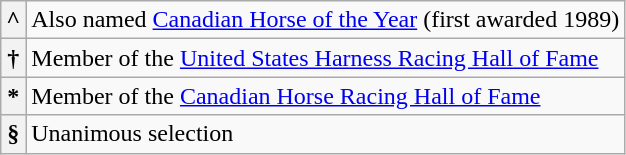<table class="wikitable">
<tr>
<th>^</th>
<td>Also named <a href='#'>Canadian Horse of the Year</a> (first awarded 1989)</td>
</tr>
<tr>
<th>†</th>
<td>Member of the <a href='#'>United States Harness Racing Hall of Fame</a></td>
</tr>
<tr>
<th>*</th>
<td>Member of the <a href='#'>Canadian Horse Racing Hall of Fame</a></td>
</tr>
<tr>
<th>§</th>
<td>Unanimous selection</td>
</tr>
</table>
